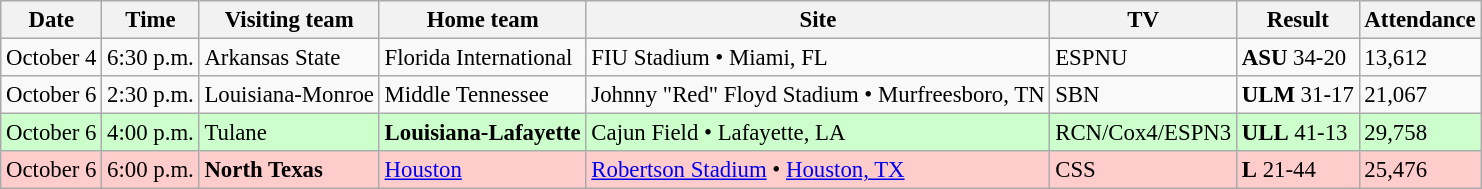<table class="wikitable" style="font-size:95%;">
<tr>
<th>Date</th>
<th>Time</th>
<th>Visiting team</th>
<th>Home team</th>
<th>Site</th>
<th>TV</th>
<th>Result</th>
<th>Attendance</th>
</tr>
<tr style=>
<td>October 4</td>
<td>6:30 p.m.</td>
<td>Arkansas State</td>
<td>Florida International</td>
<td>FIU Stadium • Miami, FL</td>
<td>ESPNU</td>
<td><strong>ASU</strong> 34-20</td>
<td>13,612</td>
</tr>
<tr style=>
<td>October 6</td>
<td>2:30 p.m.</td>
<td>Louisiana-Monroe</td>
<td>Middle Tennessee</td>
<td>Johnny "Red" Floyd Stadium • Murfreesboro, TN</td>
<td>SBN</td>
<td><strong>ULM</strong> 31-17</td>
<td>21,067</td>
</tr>
<tr style="background:#cfc;">
<td>October 6</td>
<td>4:00 p.m.</td>
<td>Tulane</td>
<td><strong>Louisiana-Lafayette</strong></td>
<td>Cajun Field • Lafayette, LA</td>
<td>RCN/Cox4/ESPN3</td>
<td><strong>ULL</strong> 41-13</td>
<td>29,758</td>
</tr>
<tr style="background:#fcc;">
<td>October 6</td>
<td>6:00 p.m.</td>
<td><strong>North Texas</strong></td>
<td><a href='#'>Houston</a></td>
<td><a href='#'>Robertson Stadium</a> • <a href='#'>Houston, TX</a></td>
<td>CSS</td>
<td><strong>L</strong> 21-44</td>
<td>25,476</td>
</tr>
</table>
